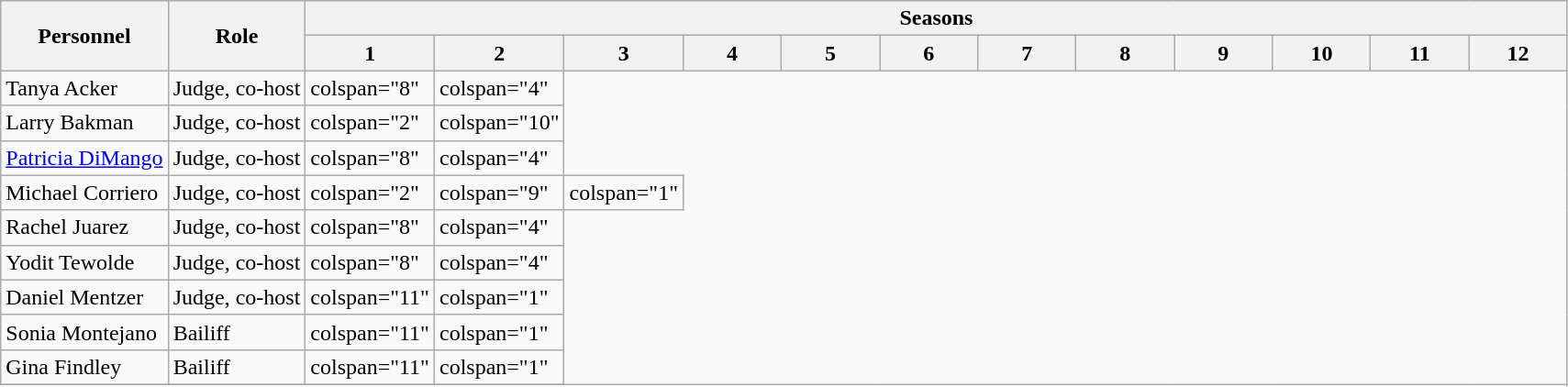<table class="wikitable plainrowheaders">
<tr>
<th rowspan="2" scope="col">Personnel</th>
<th rowspan="2" scope="col">Role</th>
<th colspan="12" scope="col">Seasons</th>
</tr>
<tr>
<th scope="col" style="width:4em;">1</th>
<th scope="col" style="width:4em;">2</th>
<th scope="col" style="width:4em;">3</th>
<th scope="col" style="width:4em;">4</th>
<th scope="col" style="width:4em;">5</th>
<th scope="col" style="width:4em;">6</th>
<th scope="col" style="width:4em;">7</th>
<th scope="col" style="width:4em;">8</th>
<th scope="col" style="width:4em;">9</th>
<th scope="col" style="width:4em;">10</th>
<th scope="col" style="width:4em;">11</th>
<th scope="col" style="width:4em;">12</th>
</tr>
<tr>
<td scope="row">Tanya Acker</td>
<td>Judge, co-host</td>
<td>colspan="8" </td>
<td>colspan="4" </td>
</tr>
<tr>
<td scope="row">Larry Bakman</td>
<td>Judge, co-host</td>
<td>colspan="2" </td>
<td>colspan="10" </td>
</tr>
<tr>
<td scope="row"><a href='#'>Patricia DiMango</a></td>
<td>Judge, co-host</td>
<td>colspan="8" </td>
<td>colspan="4" </td>
</tr>
<tr>
<td scope="row">Michael Corriero</td>
<td>Judge, co-host</td>
<td>colspan="2" </td>
<td>colspan="9" </td>
<td>colspan="1" </td>
</tr>
<tr>
<td scope="row">Rachel Juarez</td>
<td>Judge, co-host</td>
<td>colspan="8" </td>
<td>colspan="4" </td>
</tr>
<tr>
<td scope="row">Yodit Tewolde</td>
<td>Judge, co-host</td>
<td>colspan="8" </td>
<td>colspan="4" </td>
</tr>
<tr>
<td scope="row">Daniel Mentzer</td>
<td>Judge, co-host</td>
<td>colspan="11" </td>
<td>colspan="1" </td>
</tr>
<tr>
<td scope="row">Sonia Montejano</td>
<td>Bailiff</td>
<td>colspan="11" </td>
<td>colspan="1" </td>
</tr>
<tr>
<td scope="row">Gina Findley</td>
<td>Bailiff</td>
<td>colspan="11" </td>
<td>colspan="1" </td>
</tr>
<tr>
</tr>
</table>
